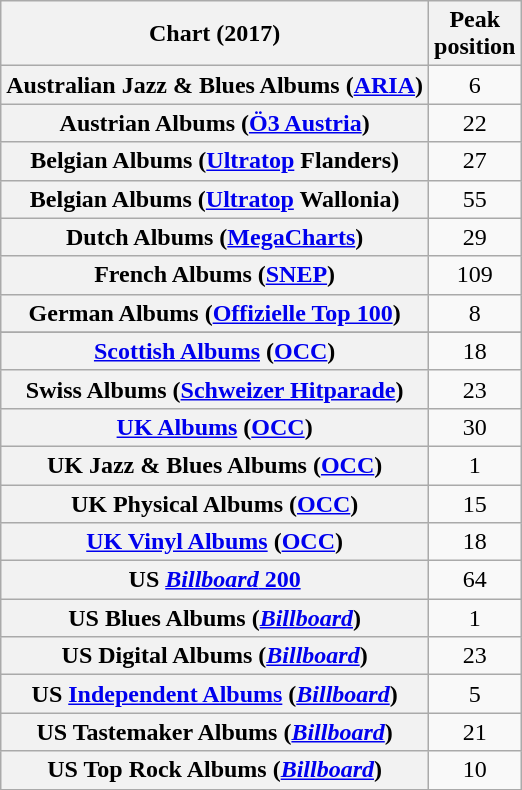<table class="wikitable sortable plainrowheaders" style="text-align:center">
<tr>
<th scope="col">Chart (2017)</th>
<th scope="col">Peak<br>position</th>
</tr>
<tr>
<th scope="row">Australian Jazz & Blues Albums (<a href='#'>ARIA</a>)</th>
<td>6</td>
</tr>
<tr>
<th scope="row">Austrian Albums (<a href='#'>Ö3 Austria</a>)</th>
<td>22</td>
</tr>
<tr>
<th scope="row">Belgian Albums (<a href='#'>Ultratop</a> Flanders)</th>
<td>27</td>
</tr>
<tr>
<th scope="row">Belgian Albums (<a href='#'>Ultratop</a> Wallonia)</th>
<td>55</td>
</tr>
<tr>
<th scope="row">Dutch Albums (<a href='#'>MegaCharts</a>)</th>
<td>29</td>
</tr>
<tr>
<th scope="row">French Albums (<a href='#'>SNEP</a>)</th>
<td>109</td>
</tr>
<tr>
<th scope="row">German Albums (<a href='#'>Offizielle Top 100</a>)</th>
<td>8</td>
</tr>
<tr>
</tr>
<tr>
<th scope="row"><a href='#'>Scottish Albums</a> (<a href='#'>OCC</a>)</th>
<td>18</td>
</tr>
<tr>
<th scope="row">Swiss Albums (<a href='#'>Schweizer Hitparade</a>)</th>
<td>23</td>
</tr>
<tr>
<th scope="row"><a href='#'>UK Albums</a> (<a href='#'>OCC</a>)</th>
<td>30</td>
</tr>
<tr>
<th scope="row">UK Jazz & Blues Albums (<a href='#'>OCC</a>)</th>
<td>1</td>
</tr>
<tr>
<th scope="row">UK Physical Albums (<a href='#'>OCC</a>)</th>
<td>15</td>
</tr>
<tr>
<th scope="row"><a href='#'>UK Vinyl Albums</a> (<a href='#'>OCC</a>)</th>
<td>18</td>
</tr>
<tr>
<th scope="row">US <a href='#'><em>Billboard</em> 200</a></th>
<td>64</td>
</tr>
<tr>
<th scope="row">US Blues Albums (<em><a href='#'>Billboard</a></em>)</th>
<td>1</td>
</tr>
<tr>
<th scope="row">US Digital Albums (<em><a href='#'>Billboard</a></em>)</th>
<td>23</td>
</tr>
<tr>
<th scope="row">US <a href='#'>Independent Albums</a> (<em><a href='#'>Billboard</a></em>)</th>
<td>5</td>
</tr>
<tr>
<th scope="row">US Tastemaker Albums (<em><a href='#'>Billboard</a></em>)</th>
<td>21</td>
</tr>
<tr>
<th scope="row">US Top Rock Albums (<em><a href='#'>Billboard</a></em>)</th>
<td>10</td>
</tr>
</table>
